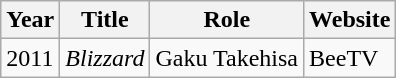<table class="wikitable">
<tr>
<th>Year</th>
<th>Title</th>
<th>Role</th>
<th>Website</th>
</tr>
<tr>
<td>2011</td>
<td><em>Blizzard</em></td>
<td>Gaku Takehisa</td>
<td>BeeTV</td>
</tr>
</table>
